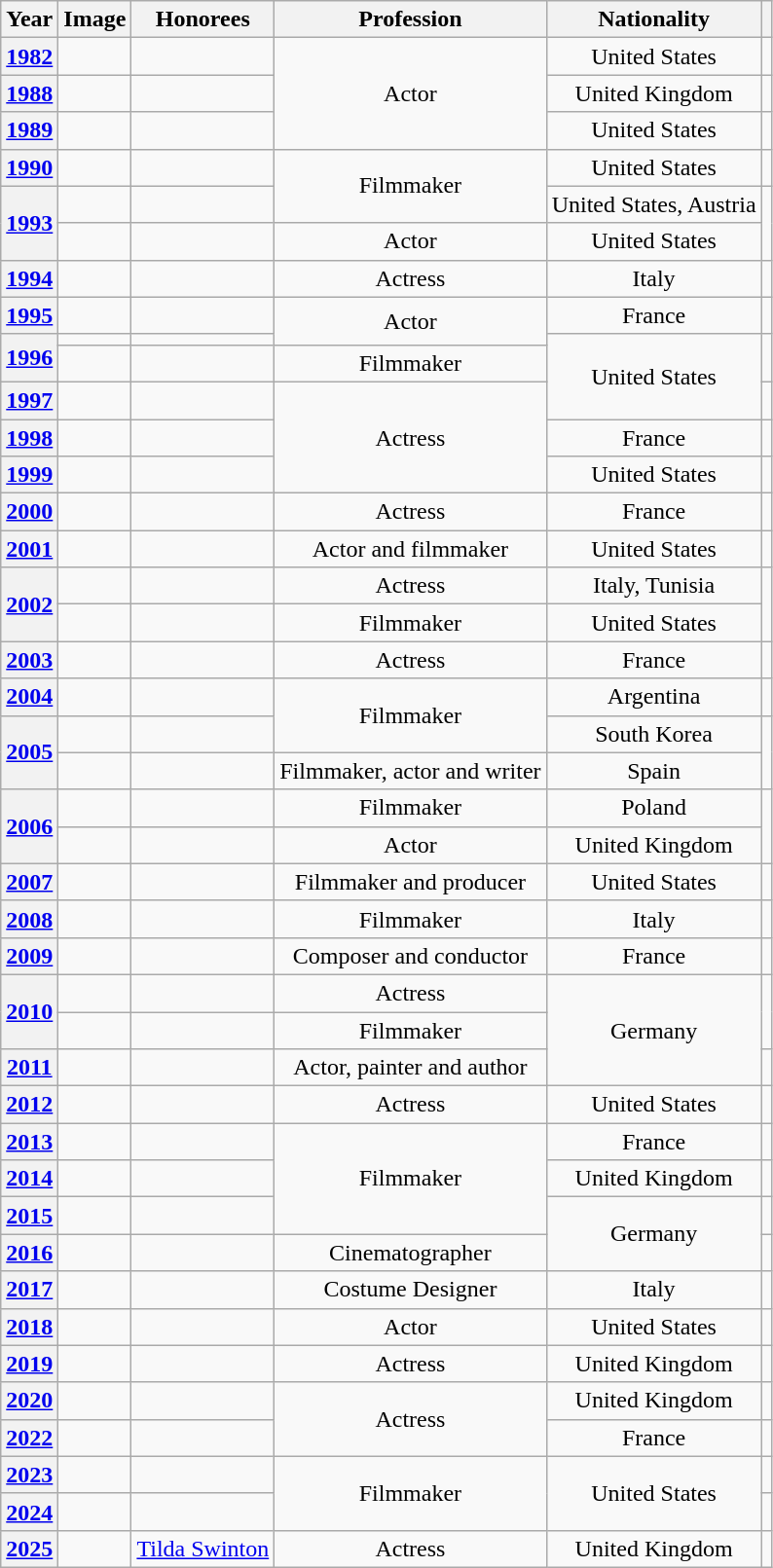<table class="wikitable plainrowheaders" style="text-align:center;">
<tr>
<th scope="col">Year</th>
<th scope="col" class="unsortable">Image</th>
<th scope="col">Honorees</th>
<th>Profession</th>
<th scope="col">Nationality</th>
<th scope="col" class="unsortable"></th>
</tr>
<tr>
<th><a href='#'>1982</a></th>
<td></td>
<td scope="row"></td>
<td rowspan="3">Actor</td>
<td>United States</td>
<td></td>
</tr>
<tr>
<th><a href='#'>1988</a></th>
<td></td>
<td scope="row"></td>
<td>United Kingdom</td>
<td></td>
</tr>
<tr>
<th><a href='#'>1989</a></th>
<td></td>
<td scope="row"></td>
<td>United States</td>
<td></td>
</tr>
<tr>
<th><a href='#'>1990</a></th>
<td></td>
<td scope="row"></td>
<td rowspan="2">Filmmaker</td>
<td>United States</td>
<td></td>
</tr>
<tr>
<th rowspan="2"><a href='#'>1993</a></th>
<td></td>
<td scope="row"></td>
<td>United States, Austria</td>
<td rowspan="2"></td>
</tr>
<tr>
<td></td>
<td scope="row"></td>
<td>Actor</td>
<td>United States</td>
</tr>
<tr>
<th><a href='#'>1994</a></th>
<td></td>
<td scope="row"></td>
<td>Actress</td>
<td>Italy</td>
<td></td>
</tr>
<tr>
<th><a href='#'>1995</a></th>
<td></td>
<td scope="row"></td>
<td rowspan="2">Actor</td>
<td>France</td>
<td></td>
</tr>
<tr>
<th rowspan="2"><a href='#'>1996</a></th>
<td></td>
<td scope="row"></td>
<td rowspan="3">United States</td>
<td rowspan="2"></td>
</tr>
<tr>
<td></td>
<td scope="row"></td>
<td>Filmmaker</td>
</tr>
<tr>
<th><a href='#'>1997</a></th>
<td></td>
<td scope="row"></td>
<td rowspan="3">Actress</td>
<td></td>
</tr>
<tr>
<th><a href='#'>1998</a></th>
<td></td>
<td scope="row"></td>
<td>France</td>
<td></td>
</tr>
<tr>
<th><a href='#'>1999</a></th>
<td></td>
<td scope="row"></td>
<td>United States</td>
<td></td>
</tr>
<tr>
<th><a href='#'>2000</a></th>
<td></td>
<td scope="row"></td>
<td>Actress</td>
<td>France</td>
<td></td>
</tr>
<tr>
<th><a href='#'>2001</a></th>
<td></td>
<td scope="row"></td>
<td>Actor and filmmaker</td>
<td>United States</td>
<td></td>
</tr>
<tr>
<th rowspan="2"><a href='#'>2002</a></th>
<td></td>
<td scope="row"></td>
<td>Actress</td>
<td>Italy, Tunisia</td>
<td rowspan="2"></td>
</tr>
<tr>
<td></td>
<td scope="row"></td>
<td>Filmmaker</td>
<td>United States</td>
</tr>
<tr>
<th><a href='#'>2003</a></th>
<td></td>
<td scope="row"></td>
<td>Actress</td>
<td>France</td>
<td></td>
</tr>
<tr>
<th><a href='#'>2004</a></th>
<td></td>
<td scope="row"></td>
<td rowspan="2">Filmmaker</td>
<td>Argentina</td>
<td></td>
</tr>
<tr>
<th rowspan="2"><a href='#'>2005</a></th>
<td></td>
<td scope="row"></td>
<td>South Korea</td>
<td rowspan="2"></td>
</tr>
<tr>
<td></td>
<td scope="row"></td>
<td>Filmmaker, actor and writer</td>
<td>Spain</td>
</tr>
<tr>
<th rowspan="2"><a href='#'>2006</a></th>
<td></td>
<td scope="row"></td>
<td>Filmmaker</td>
<td>Poland</td>
<td rowspan="2"></td>
</tr>
<tr>
<td></td>
<td scope="row"></td>
<td>Actor</td>
<td>United Kingdom</td>
</tr>
<tr>
<th><a href='#'>2007</a></th>
<td></td>
<td scope="row"></td>
<td>Filmmaker and producer</td>
<td>United States</td>
<td></td>
</tr>
<tr>
<th><a href='#'>2008</a></th>
<td></td>
<td scope="row"></td>
<td>Filmmaker</td>
<td>Italy</td>
<td></td>
</tr>
<tr>
<th><a href='#'>2009</a></th>
<td></td>
<td scope="row"></td>
<td>Composer and conductor</td>
<td>France</td>
<td></td>
</tr>
<tr>
<th rowspan="2"><a href='#'>2010</a></th>
<td></td>
<td scope="row"></td>
<td>Actress</td>
<td rowspan="3">Germany</td>
<td rowspan="2"></td>
</tr>
<tr>
<td></td>
<td scope="row"></td>
<td>Filmmaker</td>
</tr>
<tr>
<th><a href='#'>2011</a></th>
<td></td>
<td scope="row"></td>
<td>Actor, painter and author</td>
<td></td>
</tr>
<tr>
<th><a href='#'>2012</a></th>
<td></td>
<td scope="row"></td>
<td>Actress</td>
<td>United States</td>
<td></td>
</tr>
<tr>
<th><a href='#'>2013</a></th>
<td></td>
<td scope="row"></td>
<td rowspan="3">Filmmaker</td>
<td>France</td>
<td></td>
</tr>
<tr>
<th><a href='#'>2014</a></th>
<td></td>
<td scope="row"></td>
<td>United Kingdom</td>
<td></td>
</tr>
<tr>
<th><a href='#'>2015</a></th>
<td></td>
<td scope="row"></td>
<td rowspan="2">Germany</td>
<td></td>
</tr>
<tr>
<th><a href='#'>2016</a></th>
<td></td>
<td scope="row"></td>
<td>Cinematographer</td>
<td></td>
</tr>
<tr>
<th><a href='#'>2017</a></th>
<td></td>
<td scope="row"></td>
<td>Costume Designer</td>
<td>Italy</td>
<td></td>
</tr>
<tr>
<th><a href='#'>2018</a></th>
<td></td>
<td scope="row"></td>
<td>Actor</td>
<td>United States</td>
<td></td>
</tr>
<tr>
<th><a href='#'>2019</a></th>
<td></td>
<td scope="row"></td>
<td>Actress</td>
<td>United Kingdom</td>
<td></td>
</tr>
<tr>
<th><a href='#'>2020</a></th>
<td></td>
<td scope="row"></td>
<td rowspan="2">Actress</td>
<td>United Kingdom</td>
<td></td>
</tr>
<tr>
<th><a href='#'>2022</a></th>
<td></td>
<td scope="row"></td>
<td>France</td>
<td></td>
</tr>
<tr>
<th><a href='#'>2023</a></th>
<td></td>
<td scope="row"></td>
<td rowspan="2">Filmmaker</td>
<td rowspan="2">United States</td>
<td></td>
</tr>
<tr>
<th><a href='#'>2024</a></th>
<td></td>
<td scope="row"></td>
<td></td>
</tr>
<tr>
<th><a href='#'>2025</a></th>
<td></td>
<td><a href='#'>Tilda Swinton</a></td>
<td>Actress</td>
<td>United Kingdom</td>
<td></td>
</tr>
</table>
